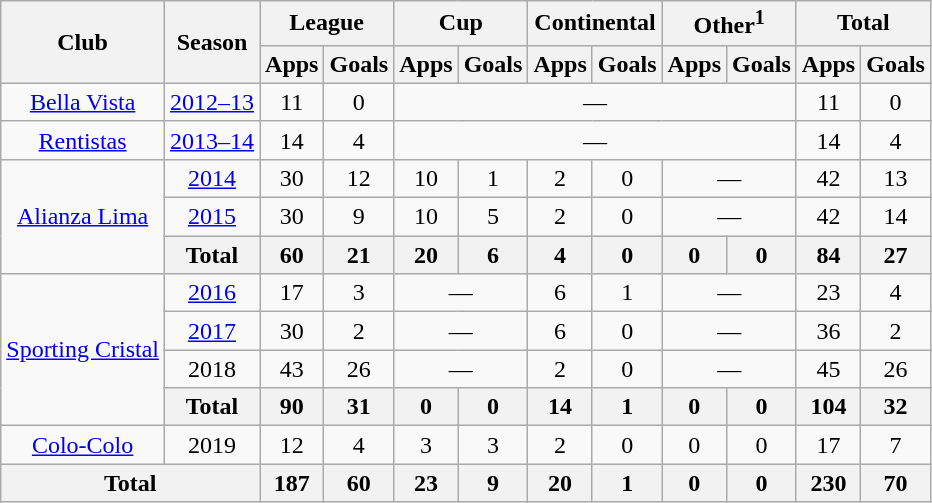<table class="wikitable" style="text-align: center">
<tr>
<th rowspan=2>Club</th>
<th rowspan=2>Season</th>
<th colspan=2>League</th>
<th colspan=2>Cup</th>
<th colspan=2>Continental</th>
<th colspan=2>Other<sup>1</sup></th>
<th colspan=2>Total</th>
</tr>
<tr>
<th>Apps</th>
<th>Goals</th>
<th>Apps</th>
<th>Goals</th>
<th>Apps</th>
<th>Goals</th>
<th>Apps</th>
<th>Goals</th>
<th>Apps</th>
<th>Goals</th>
</tr>
<tr>
<td><a href='#'>Bella Vista</a></td>
<td><a href='#'>2012–13</a></td>
<td>11</td>
<td>0</td>
<td colspan="6">—</td>
<td>11</td>
<td>0</td>
</tr>
<tr>
<td><a href='#'>Rentistas</a></td>
<td><a href='#'>2013–14</a></td>
<td>14</td>
<td>4</td>
<td colspan="6">—</td>
<td>14</td>
<td>4</td>
</tr>
<tr>
<td rowspan=3><a href='#'>Alianza Lima</a></td>
<td><a href='#'>2014</a></td>
<td>30</td>
<td>12</td>
<td>10</td>
<td>1</td>
<td>2</td>
<td>0</td>
<td colspan="2">—</td>
<td>42</td>
<td>13</td>
</tr>
<tr>
<td><a href='#'>2015</a></td>
<td>30</td>
<td>9</td>
<td>10</td>
<td>5</td>
<td>2</td>
<td>0</td>
<td colspan="2">—</td>
<td>42</td>
<td>14</td>
</tr>
<tr>
<th>Total</th>
<th>60</th>
<th>21</th>
<th>20</th>
<th>6</th>
<th>4</th>
<th>0</th>
<th>0</th>
<th>0</th>
<th>84</th>
<th>27</th>
</tr>
<tr>
<td rowspan="4"><a href='#'>Sporting Cristal</a></td>
<td><a href='#'>2016</a></td>
<td>17</td>
<td>3</td>
<td colspan="2">—</td>
<td>6</td>
<td>1</td>
<td colspan="2">—</td>
<td>23</td>
<td>4</td>
</tr>
<tr>
<td><a href='#'>2017</a></td>
<td>30</td>
<td>2</td>
<td colspan="2">—</td>
<td>6</td>
<td>0</td>
<td colspan="2">—</td>
<td>36</td>
<td>2</td>
</tr>
<tr>
<td>2018</td>
<td>43</td>
<td>26</td>
<td colspan="2">—</td>
<td>2</td>
<td>0</td>
<td colspan="2">—</td>
<td>45</td>
<td>26</td>
</tr>
<tr>
<th>Total</th>
<th>90</th>
<th>31</th>
<th>0</th>
<th>0</th>
<th>14</th>
<th>1</th>
<th>0</th>
<th>0</th>
<th>104</th>
<th>32</th>
</tr>
<tr>
<td><a href='#'>Colo-Colo</a></td>
<td>2019</td>
<td>12</td>
<td>4</td>
<td>3</td>
<td>3</td>
<td>2</td>
<td>0</td>
<td>0</td>
<td>0</td>
<td>17</td>
<td>7</td>
</tr>
<tr>
<th colspan="2">Total</th>
<th>187</th>
<th>60</th>
<th>23</th>
<th>9</th>
<th>20</th>
<th>1</th>
<th>0</th>
<th>0</th>
<th>230</th>
<th>70</th>
</tr>
</table>
